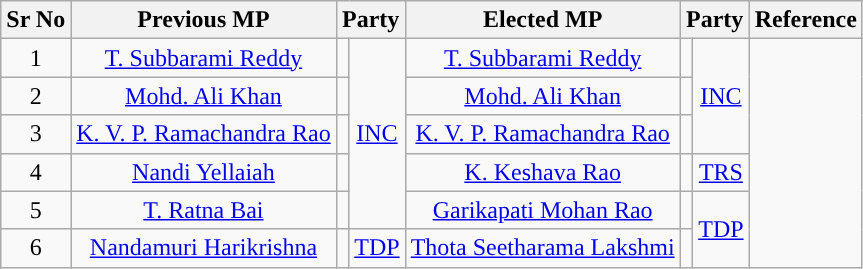<table class="wikitable">
<tr>
<th>Sr No</th>
<th>Previous MP</th>
<th colspan=2>Party</th>
<th>Elected MP</th>
<th colspan=2>Party</th>
<th>Reference</th>
</tr>
<tr style="text-align:center;">
<td>1</td>
<td><a href='#'>T. Subbarami Reddy</a></td>
<td width="1px"></td>
<td rowspan=5><a href='#'>INC</a></td>
<td><a href='#'>T. Subbarami Reddy</a></td>
<td width="1px"></td>
<td rowspan=3><a href='#'>INC</a></td>
<td rowspan=6></td>
</tr>
<tr style="text-align:center;">
<td>2</td>
<td><a href='#'>Mohd. Ali Khan</a></td>
<td width="1px"></td>
<td><a href='#'>Mohd. Ali Khan</a></td>
<td width="1px"></td>
</tr>
<tr style="text-align:center;">
<td>3</td>
<td><a href='#'>K. V. P. Ramachandra Rao</a></td>
<td width="1px"></td>
<td><a href='#'>K. V. P. Ramachandra Rao</a></td>
<td width="1px"></td>
</tr>
<tr style="text-align:center;">
<td>4</td>
<td><a href='#'>Nandi Yellaiah</a></td>
<td width="1px"></td>
<td><a href='#'>K. Keshava Rao</a></td>
<td width="1px"></td>
<td rowspan=1><a href='#'>TRS</a></td>
</tr>
<tr style="text-align:center;">
<td>5</td>
<td><a href='#'>T. Ratna Bai</a></td>
<td width="1px"></td>
<td><a href='#'>Garikapati Mohan Rao</a></td>
<td width="1px"></td>
<td rowspan="2"><a href='#'>TDP</a></td>
</tr>
<tr style="text-align:center;">
<td>6</td>
<td><a href='#'>Nandamuri Harikrishna</a></td>
<td width="1px"></td>
<td><a href='#'>TDP</a></td>
<td><a href='#'>Thota Seetharama Lakshmi</a></td>
</tr>
</table>
